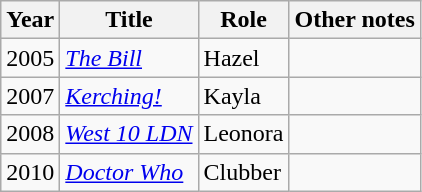<table class="wikitable">
<tr>
<th>Year</th>
<th>Title</th>
<th>Role</th>
<th>Other notes</th>
</tr>
<tr>
<td>2005</td>
<td><em><a href='#'>The Bill</a> </em></td>
<td>Hazel</td>
<td></td>
</tr>
<tr>
<td>2007</td>
<td><em><a href='#'>Kerching!</a></em></td>
<td>Kayla</td>
<td></td>
</tr>
<tr>
<td rowspan="1">2008</td>
<td><em><a href='#'>West 10 LDN</a></em></td>
<td>Leonora</td>
<td></td>
</tr>
<tr>
<td rowspan="1">2010</td>
<td><em><a href='#'>Doctor Who</a></em></td>
<td>Clubber</td>
<td></td>
</tr>
</table>
